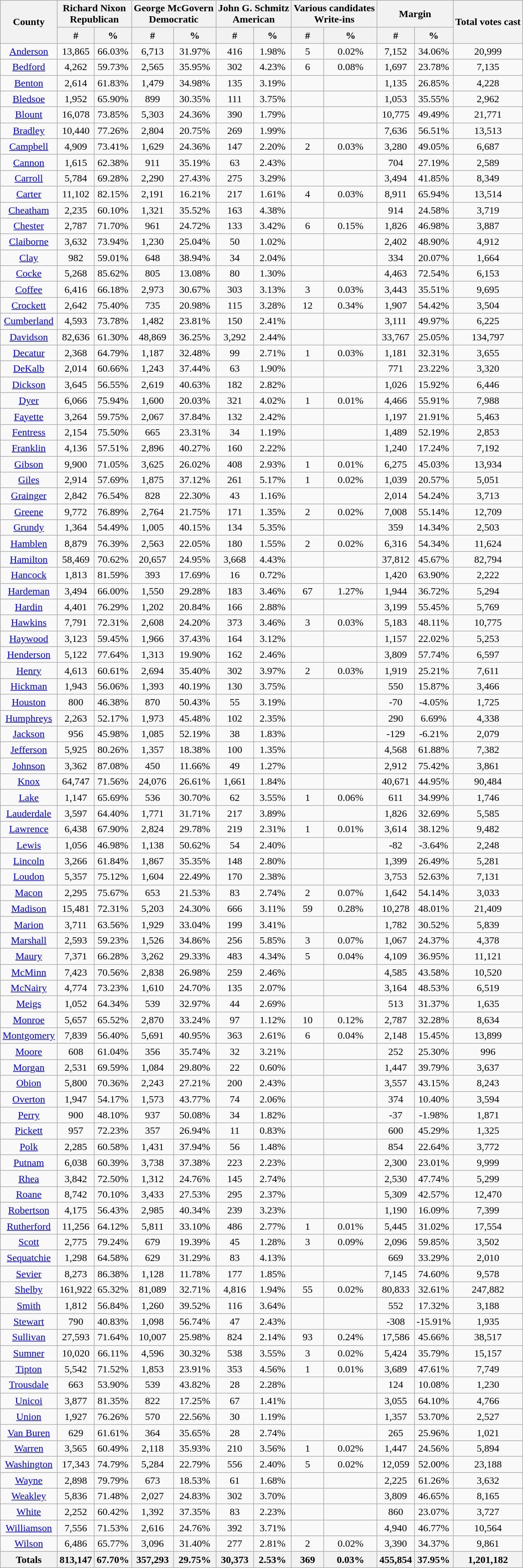<table class="wikitable sortable" style="text-align:center">
<tr>
<th style="text-align:center;" rowspan="2">County</th>
<th style="text-align:center;" colspan="2">Richard Nixon<br>Republican</th>
<th style="text-align:center;" colspan="2">George McGovern<br>Democratic</th>
<th style="text-align:center;" colspan="2">John G. Schmitz<br>American</th>
<th style="text-align:center;" colspan="2">Various candidates<br>Write-ins</th>
<th style="text-align:center;" colspan="2">Margin</th>
<th style="text-align:center;" rowspan="2">Total votes cast</th>
</tr>
<tr>
<th style="text-align:center;" data-sort-type="number">#</th>
<th style="text-align:center;" data-sort-type="number">%</th>
<th style="text-align:center;" data-sort-type="number">#</th>
<th style="text-align:center;" data-sort-type="number">%</th>
<th style="text-align:center;" data-sort-type="number">#</th>
<th style="text-align:center;" data-sort-type="number">%</th>
<th style="text-align:center;" data-sort-type="number">#</th>
<th style="text-align:center;" data-sort-type="number">%</th>
<th style="text-align:center;" data-sort-type="number">#</th>
<th style="text-align:center;" data-sort-type="number">%</th>
</tr>
<tr style="text-align:center;">
<td><a href='#'>Anderson</a></td>
<td>13,865</td>
<td>66.03%</td>
<td>6,713</td>
<td>31.97%</td>
<td>416</td>
<td>1.98%</td>
<td>5</td>
<td>0.02%</td>
<td>7,152</td>
<td>34.06%</td>
<td>20,999</td>
</tr>
<tr style="text-align:center;">
<td><a href='#'>Bedford</a></td>
<td>4,262</td>
<td>59.73%</td>
<td>2,565</td>
<td>35.95%</td>
<td>302</td>
<td>4.23%</td>
<td>6</td>
<td>0.08%</td>
<td>1,697</td>
<td>23.78%</td>
<td>7,135</td>
</tr>
<tr style="text-align:center;">
<td><a href='#'>Benton</a></td>
<td>2,614</td>
<td>61.83%</td>
<td>1,479</td>
<td>34.98%</td>
<td>135</td>
<td>3.19%</td>
<td></td>
<td></td>
<td>1,135</td>
<td>26.85%</td>
<td>4,228</td>
</tr>
<tr style="text-align:center;">
<td><a href='#'>Bledsoe</a></td>
<td>1,952</td>
<td>65.90%</td>
<td>899</td>
<td>30.35%</td>
<td>111</td>
<td>3.75%</td>
<td></td>
<td></td>
<td>1,053</td>
<td>35.55%</td>
<td>2,962</td>
</tr>
<tr style="text-align:center;">
<td><a href='#'>Blount</a></td>
<td>16,078</td>
<td>73.85%</td>
<td>5,303</td>
<td>24.36%</td>
<td>390</td>
<td>1.79%</td>
<td></td>
<td></td>
<td>10,775</td>
<td>49.49%</td>
<td>21,771</td>
</tr>
<tr style="text-align:center;">
<td><a href='#'>Bradley</a></td>
<td>10,440</td>
<td>77.26%</td>
<td>2,804</td>
<td>20.75%</td>
<td>269</td>
<td>1.99%</td>
<td></td>
<td></td>
<td>7,636</td>
<td>56.51%</td>
<td>13,513</td>
</tr>
<tr style="text-align:center;">
<td><a href='#'>Campbell</a></td>
<td>4,909</td>
<td>73.41%</td>
<td>1,629</td>
<td>24.36%</td>
<td>147</td>
<td>2.20%</td>
<td>2</td>
<td>0.03%</td>
<td>3,280</td>
<td>49.05%</td>
<td>6,687</td>
</tr>
<tr style="text-align:center;">
<td><a href='#'>Cannon</a></td>
<td>1,615</td>
<td>62.38%</td>
<td>911</td>
<td>35.19%</td>
<td>63</td>
<td>2.43%</td>
<td></td>
<td></td>
<td>704</td>
<td>27.19%</td>
<td>2,589</td>
</tr>
<tr style="text-align:center;">
<td><a href='#'>Carroll</a></td>
<td>5,784</td>
<td>69.28%</td>
<td>2,290</td>
<td>27.43%</td>
<td>275</td>
<td>3.29%</td>
<td></td>
<td></td>
<td>3,494</td>
<td>41.85%</td>
<td>8,349</td>
</tr>
<tr style="text-align:center;">
<td><a href='#'>Carter</a></td>
<td>11,102</td>
<td>82.15%</td>
<td>2,191</td>
<td>16.21%</td>
<td>217</td>
<td>1.61%</td>
<td>4</td>
<td>0.03%</td>
<td>8,911</td>
<td>65.94%</td>
<td>13,514</td>
</tr>
<tr style="text-align:center;">
<td><a href='#'>Cheatham</a></td>
<td>2,235</td>
<td>60.10%</td>
<td>1,321</td>
<td>35.52%</td>
<td>163</td>
<td>4.38%</td>
<td></td>
<td></td>
<td>914</td>
<td>24.58%</td>
<td>3,719</td>
</tr>
<tr style="text-align:center;">
<td><a href='#'>Chester</a></td>
<td>2,787</td>
<td>71.70%</td>
<td>961</td>
<td>24.72%</td>
<td>133</td>
<td>3.42%</td>
<td>6</td>
<td>0.15%</td>
<td>1,826</td>
<td>46.98%</td>
<td>3,887</td>
</tr>
<tr style="text-align:center;">
<td><a href='#'>Claiborne</a></td>
<td>3,632</td>
<td>73.94%</td>
<td>1,230</td>
<td>25.04%</td>
<td>50</td>
<td>1.02%</td>
<td></td>
<td></td>
<td>2,402</td>
<td>48.90%</td>
<td>4,912</td>
</tr>
<tr style="text-align:center;">
<td><a href='#'>Clay</a></td>
<td>982</td>
<td>59.01%</td>
<td>648</td>
<td>38.94%</td>
<td>34</td>
<td>2.04%</td>
<td></td>
<td></td>
<td>334</td>
<td>20.07%</td>
<td>1,664</td>
</tr>
<tr style="text-align:center;">
<td><a href='#'>Cocke</a></td>
<td>5,268</td>
<td>85.62%</td>
<td>805</td>
<td>13.08%</td>
<td>80</td>
<td>1.30%</td>
<td></td>
<td></td>
<td>4,463</td>
<td>72.54%</td>
<td>6,153</td>
</tr>
<tr style="text-align:center;">
<td><a href='#'>Coffee</a></td>
<td>6,416</td>
<td>66.18%</td>
<td>2,973</td>
<td>30.67%</td>
<td>303</td>
<td>3.13%</td>
<td>3</td>
<td>0.03%</td>
<td>3,443</td>
<td>35.51%</td>
<td>9,695</td>
</tr>
<tr style="text-align:center;">
<td><a href='#'>Crockett</a></td>
<td>2,642</td>
<td>75.40%</td>
<td>735</td>
<td>20.98%</td>
<td>115</td>
<td>3.28%</td>
<td>12</td>
<td>0.34%</td>
<td>1,907</td>
<td>54.42%</td>
<td>3,504</td>
</tr>
<tr style="text-align:center;">
<td><a href='#'>Cumberland</a></td>
<td>4,593</td>
<td>73.78%</td>
<td>1,482</td>
<td>23.81%</td>
<td>150</td>
<td>2.41%</td>
<td></td>
<td></td>
<td>3,111</td>
<td>49.97%</td>
<td>6,225</td>
</tr>
<tr style="text-align:center;">
<td><a href='#'>Davidson</a></td>
<td>82,636</td>
<td>61.30%</td>
<td>48,869</td>
<td>36.25%</td>
<td>3,292</td>
<td>2.44%</td>
<td></td>
<td></td>
<td>33,767</td>
<td>25.05%</td>
<td>134,797</td>
</tr>
<tr style="text-align:center;">
<td><a href='#'>Decatur</a></td>
<td>2,368</td>
<td>64.79%</td>
<td>1,187</td>
<td>32.48%</td>
<td>99</td>
<td>2.71%</td>
<td>1</td>
<td>0.03%</td>
<td>1,181</td>
<td>32.31%</td>
<td>3,655</td>
</tr>
<tr style="text-align:center;">
<td><a href='#'>DeKalb</a></td>
<td>2,014</td>
<td>60.66%</td>
<td>1,243</td>
<td>37.44%</td>
<td>63</td>
<td>1.90%</td>
<td></td>
<td></td>
<td>771</td>
<td>23.22%</td>
<td>3,320</td>
</tr>
<tr style="text-align:center;">
<td><a href='#'>Dickson</a></td>
<td>3,645</td>
<td>56.55%</td>
<td>2,619</td>
<td>40.63%</td>
<td>182</td>
<td>2.82%</td>
<td></td>
<td></td>
<td>1,026</td>
<td>15.92%</td>
<td>6,446</td>
</tr>
<tr style="text-align:center;">
<td><a href='#'>Dyer</a></td>
<td>6,066</td>
<td>75.94%</td>
<td>1,600</td>
<td>20.03%</td>
<td>321</td>
<td>4.02%</td>
<td>1</td>
<td>0.01%</td>
<td>4,466</td>
<td>55.91%</td>
<td>7,988</td>
</tr>
<tr style="text-align:center;">
<td><a href='#'>Fayette</a></td>
<td>3,264</td>
<td>59.75%</td>
<td>2,067</td>
<td>37.84%</td>
<td>132</td>
<td>2.42%</td>
<td></td>
<td></td>
<td>1,197</td>
<td>21.91%</td>
<td>5,463</td>
</tr>
<tr style="text-align:center;">
<td><a href='#'>Fentress</a></td>
<td>2,154</td>
<td>75.50%</td>
<td>665</td>
<td>23.31%</td>
<td>34</td>
<td>1.19%</td>
<td></td>
<td></td>
<td>1,489</td>
<td>52.19%</td>
<td>2,853</td>
</tr>
<tr style="text-align:center;">
<td><a href='#'>Franklin</a></td>
<td>4,136</td>
<td>57.51%</td>
<td>2,896</td>
<td>40.27%</td>
<td>160</td>
<td>2.22%</td>
<td></td>
<td></td>
<td>1,240</td>
<td>17.24%</td>
<td>7,192</td>
</tr>
<tr style="text-align:center;">
<td><a href='#'>Gibson</a></td>
<td>9,900</td>
<td>71.05%</td>
<td>3,625</td>
<td>26.02%</td>
<td>408</td>
<td>2.93%</td>
<td>1</td>
<td>0.01%</td>
<td>6,275</td>
<td>45.03%</td>
<td>13,934</td>
</tr>
<tr style="text-align:center;">
<td><a href='#'>Giles</a></td>
<td>2,914</td>
<td>57.69%</td>
<td>1,875</td>
<td>37.12%</td>
<td>261</td>
<td>5.17%</td>
<td>1</td>
<td>0.02%</td>
<td>1,039</td>
<td>20.57%</td>
<td>5,051</td>
</tr>
<tr style="text-align:center;">
<td><a href='#'>Grainger</a></td>
<td>2,842</td>
<td>76.54%</td>
<td>828</td>
<td>22.30%</td>
<td>43</td>
<td>1.16%</td>
<td></td>
<td></td>
<td>2,014</td>
<td>54.24%</td>
<td>3,713</td>
</tr>
<tr style="text-align:center;">
<td><a href='#'>Greene</a></td>
<td>9,772</td>
<td>76.89%</td>
<td>2,764</td>
<td>21.75%</td>
<td>171</td>
<td>1.35%</td>
<td>2</td>
<td>0.02%</td>
<td>7,008</td>
<td>55.14%</td>
<td>12,709</td>
</tr>
<tr style="text-align:center;">
<td><a href='#'>Grundy</a></td>
<td>1,364</td>
<td>54.49%</td>
<td>1,005</td>
<td>40.15%</td>
<td>134</td>
<td>5.35%</td>
<td></td>
<td></td>
<td>359</td>
<td>14.34%</td>
<td>2,503</td>
</tr>
<tr style="text-align:center;">
<td><a href='#'>Hamblen</a></td>
<td>8,879</td>
<td>76.39%</td>
<td>2,563</td>
<td>22.05%</td>
<td>180</td>
<td>1.55%</td>
<td>2</td>
<td>0.02%</td>
<td>6,316</td>
<td>54.34%</td>
<td>11,624</td>
</tr>
<tr style="text-align:center;">
<td><a href='#'>Hamilton</a></td>
<td>58,469</td>
<td>70.62%</td>
<td>20,657</td>
<td>24.95%</td>
<td>3,668</td>
<td>4.43%</td>
<td></td>
<td></td>
<td>37,812</td>
<td>45.67%</td>
<td>82,794</td>
</tr>
<tr style="text-align:center;">
<td><a href='#'>Hancock</a></td>
<td>1,813</td>
<td>81.59%</td>
<td>393</td>
<td>17.69%</td>
<td>16</td>
<td>0.72%</td>
<td></td>
<td></td>
<td>1,420</td>
<td>63.90%</td>
<td>2,222</td>
</tr>
<tr style="text-align:center;">
<td><a href='#'>Hardeman</a></td>
<td>3,494</td>
<td>66.00%</td>
<td>1,550</td>
<td>29.28%</td>
<td>183</td>
<td>3.46%</td>
<td>67</td>
<td>1.27%</td>
<td>1,944</td>
<td>36.72%</td>
<td>5,294</td>
</tr>
<tr style="text-align:center;">
<td><a href='#'>Hardin</a></td>
<td>4,401</td>
<td>76.29%</td>
<td>1,202</td>
<td>20.84%</td>
<td>166</td>
<td>2.88%</td>
<td></td>
<td></td>
<td>3,199</td>
<td>55.45%</td>
<td>5,769</td>
</tr>
<tr style="text-align:center;">
<td><a href='#'>Hawkins</a></td>
<td>7,791</td>
<td>72.31%</td>
<td>2,608</td>
<td>24.20%</td>
<td>373</td>
<td>3.46%</td>
<td>3</td>
<td>0.03%</td>
<td>5,183</td>
<td>48.11%</td>
<td>10,775</td>
</tr>
<tr style="text-align:center;">
<td><a href='#'>Haywood</a></td>
<td>3,123</td>
<td>59.45%</td>
<td>1,966</td>
<td>37.43%</td>
<td>164</td>
<td>3.12%</td>
<td></td>
<td></td>
<td>1,157</td>
<td>22.02%</td>
<td>5,253</td>
</tr>
<tr style="text-align:center;">
<td><a href='#'>Henderson</a></td>
<td>5,122</td>
<td>77.64%</td>
<td>1,313</td>
<td>19.90%</td>
<td>162</td>
<td>2.46%</td>
<td></td>
<td></td>
<td>3,809</td>
<td>57.74%</td>
<td>6,597</td>
</tr>
<tr style="text-align:center;">
<td><a href='#'>Henry</a></td>
<td>4,613</td>
<td>60.61%</td>
<td>2,694</td>
<td>35.40%</td>
<td>302</td>
<td>3.97%</td>
<td>2</td>
<td>0.03%</td>
<td>1,919</td>
<td>25.21%</td>
<td>7,611</td>
</tr>
<tr style="text-align:center;">
<td><a href='#'>Hickman</a></td>
<td>1,943</td>
<td>56.06%</td>
<td>1,393</td>
<td>40.19%</td>
<td>130</td>
<td>3.75%</td>
<td></td>
<td></td>
<td>550</td>
<td>15.87%</td>
<td>3,466</td>
</tr>
<tr style="text-align:center;">
<td><a href='#'>Houston</a></td>
<td>800</td>
<td>46.38%</td>
<td>870</td>
<td>50.43%</td>
<td>55</td>
<td>3.19%</td>
<td></td>
<td></td>
<td>-70</td>
<td>-4.05%</td>
<td>1,725</td>
</tr>
<tr style="text-align:center;">
<td><a href='#'>Humphreys</a></td>
<td>2,263</td>
<td>52.17%</td>
<td>1,973</td>
<td>45.48%</td>
<td>102</td>
<td>2.35%</td>
<td></td>
<td></td>
<td>290</td>
<td>6.69%</td>
<td>4,338</td>
</tr>
<tr style="text-align:center;">
<td><a href='#'>Jackson</a></td>
<td>956</td>
<td>45.98%</td>
<td>1,085</td>
<td>52.19%</td>
<td>38</td>
<td>1.83%</td>
<td></td>
<td></td>
<td>-129</td>
<td>-6.21%</td>
<td>2,079</td>
</tr>
<tr style="text-align:center;">
<td><a href='#'>Jefferson</a></td>
<td>5,925</td>
<td>80.26%</td>
<td>1,357</td>
<td>18.38%</td>
<td>100</td>
<td>1.35%</td>
<td></td>
<td></td>
<td>4,568</td>
<td>61.88%</td>
<td>7,382</td>
</tr>
<tr style="text-align:center;">
<td><a href='#'>Johnson</a></td>
<td>3,362</td>
<td>87.08%</td>
<td>450</td>
<td>11.66%</td>
<td>49</td>
<td>1.27%</td>
<td></td>
<td></td>
<td>2,912</td>
<td>75.42%</td>
<td>3,861</td>
</tr>
<tr style="text-align:center;">
<td><a href='#'>Knox</a></td>
<td>64,747</td>
<td>71.56%</td>
<td>24,076</td>
<td>26.61%</td>
<td>1,661</td>
<td>1.84%</td>
<td></td>
<td></td>
<td>40,671</td>
<td>44.95%</td>
<td>90,484</td>
</tr>
<tr style="text-align:center;">
<td><a href='#'>Lake</a></td>
<td>1,147</td>
<td>65.69%</td>
<td>536</td>
<td>30.70%</td>
<td>62</td>
<td>3.55%</td>
<td>1</td>
<td>0.06%</td>
<td>611</td>
<td>34.99%</td>
<td>1,746</td>
</tr>
<tr style="text-align:center;">
<td><a href='#'>Lauderdale</a></td>
<td>3,597</td>
<td>64.40%</td>
<td>1,771</td>
<td>31.71%</td>
<td>217</td>
<td>3.89%</td>
<td></td>
<td></td>
<td>1,826</td>
<td>32.69%</td>
<td>5,585</td>
</tr>
<tr style="text-align:center;">
<td><a href='#'>Lawrence</a></td>
<td>6,438</td>
<td>67.90%</td>
<td>2,824</td>
<td>29.78%</td>
<td>219</td>
<td>2.31%</td>
<td>1</td>
<td>0.01%</td>
<td>3,614</td>
<td>38.12%</td>
<td>9,482</td>
</tr>
<tr style="text-align:center;">
<td><a href='#'>Lewis</a></td>
<td>1,056</td>
<td>46.98%</td>
<td>1,138</td>
<td>50.62%</td>
<td>54</td>
<td>2.40%</td>
<td></td>
<td></td>
<td>-82</td>
<td>-3.64%</td>
<td>2,248</td>
</tr>
<tr style="text-align:center;">
<td><a href='#'>Lincoln</a></td>
<td>3,266</td>
<td>61.84%</td>
<td>1,867</td>
<td>35.35%</td>
<td>148</td>
<td>2.80%</td>
<td></td>
<td></td>
<td>1,399</td>
<td>26.49%</td>
<td>5,281</td>
</tr>
<tr style="text-align:center;">
<td><a href='#'>Loudon</a></td>
<td>5,357</td>
<td>75.12%</td>
<td>1,604</td>
<td>22.49%</td>
<td>170</td>
<td>2.38%</td>
<td></td>
<td></td>
<td>3,753</td>
<td>52.63%</td>
<td>7,131</td>
</tr>
<tr style="text-align:center;">
<td><a href='#'>Macon</a></td>
<td>2,295</td>
<td>75.67%</td>
<td>653</td>
<td>21.53%</td>
<td>83</td>
<td>2.74%</td>
<td>2</td>
<td>0.07%</td>
<td>1,642</td>
<td>54.14%</td>
<td>3,033</td>
</tr>
<tr style="text-align:center;">
<td><a href='#'>Madison</a></td>
<td>15,481</td>
<td>72.31%</td>
<td>5,203</td>
<td>24.30%</td>
<td>666</td>
<td>3.11%</td>
<td>59</td>
<td>0.28%</td>
<td>10,278</td>
<td>48.01%</td>
<td>21,409</td>
</tr>
<tr style="text-align:center;">
<td><a href='#'>Marion</a></td>
<td>3,711</td>
<td>63.56%</td>
<td>1,929</td>
<td>33.04%</td>
<td>199</td>
<td>3.41%</td>
<td></td>
<td></td>
<td>1,782</td>
<td>30.52%</td>
<td>5,839</td>
</tr>
<tr style="text-align:center;">
<td><a href='#'>Marshall</a></td>
<td>2,593</td>
<td>59.23%</td>
<td>1,526</td>
<td>34.86%</td>
<td>256</td>
<td>5.85%</td>
<td>3</td>
<td>0.07%</td>
<td>1,067</td>
<td>24.37%</td>
<td>4,378</td>
</tr>
<tr style="text-align:center;">
<td><a href='#'>Maury</a></td>
<td>7,371</td>
<td>66.28%</td>
<td>3,262</td>
<td>29.33%</td>
<td>483</td>
<td>4.34%</td>
<td>5</td>
<td>0.04%</td>
<td>4,109</td>
<td>36.95%</td>
<td>11,121</td>
</tr>
<tr style="text-align:center;">
<td><a href='#'>McMinn</a></td>
<td>7,423</td>
<td>70.56%</td>
<td>2,838</td>
<td>26.98%</td>
<td>259</td>
<td>2.46%</td>
<td></td>
<td></td>
<td>4,585</td>
<td>43.58%</td>
<td>10,520</td>
</tr>
<tr style="text-align:center;">
<td><a href='#'>McNairy</a></td>
<td>4,774</td>
<td>73.23%</td>
<td>1,610</td>
<td>24.70%</td>
<td>135</td>
<td>2.07%</td>
<td></td>
<td></td>
<td>3,164</td>
<td>48.53%</td>
<td>6,519</td>
</tr>
<tr style="text-align:center;">
<td><a href='#'>Meigs</a></td>
<td>1,052</td>
<td>64.34%</td>
<td>539</td>
<td>32.97%</td>
<td>44</td>
<td>2.69%</td>
<td></td>
<td></td>
<td>513</td>
<td>31.37%</td>
<td>1,635</td>
</tr>
<tr style="text-align:center;">
<td><a href='#'>Monroe</a></td>
<td>5,657</td>
<td>65.52%</td>
<td>2,870</td>
<td>33.24%</td>
<td>97</td>
<td>1.12%</td>
<td>10</td>
<td>0.12%</td>
<td>2,787</td>
<td>32.28%</td>
<td>8,634</td>
</tr>
<tr style="text-align:center;">
<td><a href='#'>Montgomery</a></td>
<td>7,839</td>
<td>56.40%</td>
<td>5,691</td>
<td>40.95%</td>
<td>363</td>
<td>2.61%</td>
<td>6</td>
<td>0.04%</td>
<td>2,148</td>
<td>15.45%</td>
<td>13,899</td>
</tr>
<tr style="text-align:center;">
<td><a href='#'>Moore</a></td>
<td>608</td>
<td>61.04%</td>
<td>356</td>
<td>35.74%</td>
<td>32</td>
<td>3.21%</td>
<td></td>
<td></td>
<td>252</td>
<td>25.30%</td>
<td>996</td>
</tr>
<tr style="text-align:center;">
<td><a href='#'>Morgan</a></td>
<td>2,531</td>
<td>69.59%</td>
<td>1,084</td>
<td>29.80%</td>
<td>22</td>
<td>0.60%</td>
<td></td>
<td></td>
<td>1,447</td>
<td>39.79%</td>
<td>3,637</td>
</tr>
<tr style="text-align:center;">
<td><a href='#'>Obion</a></td>
<td>5,800</td>
<td>70.36%</td>
<td>2,243</td>
<td>27.21%</td>
<td>200</td>
<td>2.43%</td>
<td></td>
<td></td>
<td>3,557</td>
<td>43.15%</td>
<td>8,243</td>
</tr>
<tr style="text-align:center;">
<td><a href='#'>Overton</a></td>
<td>1,947</td>
<td>54.17%</td>
<td>1,573</td>
<td>43.77%</td>
<td>74</td>
<td>2.06%</td>
<td></td>
<td></td>
<td>374</td>
<td>10.40%</td>
<td>3,594</td>
</tr>
<tr style="text-align:center;">
<td><a href='#'>Perry</a></td>
<td>900</td>
<td>48.10%</td>
<td>937</td>
<td>50.08%</td>
<td>34</td>
<td>1.82%</td>
<td></td>
<td></td>
<td>-37</td>
<td>-1.98%</td>
<td>1,871</td>
</tr>
<tr style="text-align:center;">
<td><a href='#'>Pickett</a></td>
<td>957</td>
<td>72.23%</td>
<td>357</td>
<td>26.94%</td>
<td>11</td>
<td>0.83%</td>
<td></td>
<td></td>
<td>600</td>
<td>45.29%</td>
<td>1,325</td>
</tr>
<tr style="text-align:center;">
<td><a href='#'>Polk</a></td>
<td>2,285</td>
<td>60.58%</td>
<td>1,431</td>
<td>37.94%</td>
<td>56</td>
<td>1.48%</td>
<td></td>
<td></td>
<td>854</td>
<td>22.64%</td>
<td>3,772</td>
</tr>
<tr style="text-align:center;">
<td><a href='#'>Putnam</a></td>
<td>6,038</td>
<td>60.39%</td>
<td>3,738</td>
<td>37.38%</td>
<td>223</td>
<td>2.23%</td>
<td></td>
<td></td>
<td>2,300</td>
<td>23.01%</td>
<td>9,999</td>
</tr>
<tr style="text-align:center;">
<td><a href='#'>Rhea</a></td>
<td>3,842</td>
<td>72.50%</td>
<td>1,312</td>
<td>24.76%</td>
<td>145</td>
<td>2.74%</td>
<td></td>
<td></td>
<td>2,530</td>
<td>47.74%</td>
<td>5,299</td>
</tr>
<tr style="text-align:center;">
<td><a href='#'>Roane</a></td>
<td>8,742</td>
<td>70.10%</td>
<td>3,433</td>
<td>27.53%</td>
<td>295</td>
<td>2.37%</td>
<td></td>
<td></td>
<td>5,309</td>
<td>42.57%</td>
<td>12,470</td>
</tr>
<tr style="text-align:center;">
<td><a href='#'>Robertson</a></td>
<td>4,175</td>
<td>56.43%</td>
<td>2,985</td>
<td>40.34%</td>
<td>239</td>
<td>3.23%</td>
<td></td>
<td></td>
<td>1,190</td>
<td>16.09%</td>
<td>7,399</td>
</tr>
<tr style="text-align:center;">
<td><a href='#'>Rutherford</a></td>
<td>11,256</td>
<td>64.12%</td>
<td>5,811</td>
<td>33.10%</td>
<td>486</td>
<td>2.77%</td>
<td>1</td>
<td>0.01%</td>
<td>5,445</td>
<td>31.02%</td>
<td>17,554</td>
</tr>
<tr style="text-align:center;">
<td><a href='#'>Scott</a></td>
<td>2,775</td>
<td>79.24%</td>
<td>679</td>
<td>19.39%</td>
<td>45</td>
<td>1.28%</td>
<td>3</td>
<td>0.09%</td>
<td>2,096</td>
<td>59.85%</td>
<td>3,502</td>
</tr>
<tr style="text-align:center;">
<td><a href='#'>Sequatchie</a></td>
<td>1,298</td>
<td>64.58%</td>
<td>629</td>
<td>31.29%</td>
<td>83</td>
<td>4.13%</td>
<td></td>
<td></td>
<td>669</td>
<td>33.29%</td>
<td>2,010</td>
</tr>
<tr style="text-align:center;">
<td><a href='#'>Sevier</a></td>
<td>8,273</td>
<td>86.38%</td>
<td>1,128</td>
<td>11.78%</td>
<td>177</td>
<td>1.85%</td>
<td></td>
<td></td>
<td>7,145</td>
<td>74.60%</td>
<td>9,578</td>
</tr>
<tr style="text-align:center;">
<td><a href='#'>Shelby</a></td>
<td>161,922</td>
<td>65.32%</td>
<td>81,089</td>
<td>32.71%</td>
<td>4,816</td>
<td>1.94%</td>
<td>55</td>
<td>0.02%</td>
<td>80,833</td>
<td>32.61%</td>
<td>247,882</td>
</tr>
<tr style="text-align:center;">
<td><a href='#'>Smith</a></td>
<td>1,812</td>
<td>56.84%</td>
<td>1,260</td>
<td>39.52%</td>
<td>116</td>
<td>3.64%</td>
<td></td>
<td></td>
<td>552</td>
<td>17.32%</td>
<td>3,188</td>
</tr>
<tr style="text-align:center;">
<td><a href='#'>Stewart</a></td>
<td>790</td>
<td>40.83%</td>
<td>1,098</td>
<td>56.74%</td>
<td>47</td>
<td>2.43%</td>
<td></td>
<td></td>
<td>-308</td>
<td>-15.91%</td>
<td>1,935</td>
</tr>
<tr style="text-align:center;">
<td><a href='#'>Sullivan</a></td>
<td>27,593</td>
<td>71.64%</td>
<td>10,007</td>
<td>25.98%</td>
<td>824</td>
<td>2.14%</td>
<td>93</td>
<td>0.24%</td>
<td>17,586</td>
<td>45.66%</td>
<td>38,517</td>
</tr>
<tr style="text-align:center;">
<td><a href='#'>Sumner</a></td>
<td>10,020</td>
<td>66.11%</td>
<td>4,596</td>
<td>30.32%</td>
<td>538</td>
<td>3.55%</td>
<td>3</td>
<td>0.02%</td>
<td>5,424</td>
<td>35.79%</td>
<td>15,157</td>
</tr>
<tr style="text-align:center;">
<td><a href='#'>Tipton</a></td>
<td>5,542</td>
<td>71.52%</td>
<td>1,853</td>
<td>23.91%</td>
<td>353</td>
<td>4.56%</td>
<td>1</td>
<td>0.01%</td>
<td>3,689</td>
<td>47.61%</td>
<td>7,749</td>
</tr>
<tr style="text-align:center;">
<td><a href='#'>Trousdale</a></td>
<td>663</td>
<td>53.90%</td>
<td>539</td>
<td>43.82%</td>
<td>28</td>
<td>2.28%</td>
<td></td>
<td></td>
<td>124</td>
<td>10.08%</td>
<td>1,230</td>
</tr>
<tr style="text-align:center;">
<td><a href='#'>Unicoi</a></td>
<td>3,877</td>
<td>81.35%</td>
<td>822</td>
<td>17.25%</td>
<td>67</td>
<td>1.41%</td>
<td></td>
<td></td>
<td>3,055</td>
<td>64.10%</td>
<td>4,766</td>
</tr>
<tr style="text-align:center;">
<td><a href='#'>Union</a></td>
<td>1,927</td>
<td>76.26%</td>
<td>570</td>
<td>22.56%</td>
<td>30</td>
<td>1.19%</td>
<td></td>
<td></td>
<td>1,357</td>
<td>53.70%</td>
<td>2,527</td>
</tr>
<tr style="text-align:center;">
<td><a href='#'>Van Buren</a></td>
<td>629</td>
<td>61.61%</td>
<td>364</td>
<td>35.65%</td>
<td>28</td>
<td>2.74%</td>
<td></td>
<td></td>
<td>265</td>
<td>25.96%</td>
<td>1,021</td>
</tr>
<tr style="text-align:center;">
<td><a href='#'>Warren</a></td>
<td>3,565</td>
<td>60.49%</td>
<td>2,118</td>
<td>35.93%</td>
<td>210</td>
<td>3.56%</td>
<td>1</td>
<td>0.02%</td>
<td>1,447</td>
<td>24.56%</td>
<td>5,894</td>
</tr>
<tr style="text-align:center;">
<td><a href='#'>Washington</a></td>
<td>17,343</td>
<td>74.79%</td>
<td>5,284</td>
<td>22.79%</td>
<td>556</td>
<td>2.40%</td>
<td>5</td>
<td>0.02%</td>
<td>12,059</td>
<td>52.00%</td>
<td>23,188</td>
</tr>
<tr style="text-align:center;">
<td><a href='#'>Wayne</a></td>
<td>2,898</td>
<td>79.79%</td>
<td>673</td>
<td>18.53%</td>
<td>61</td>
<td>1.68%</td>
<td></td>
<td></td>
<td>2,225</td>
<td>61.26%</td>
<td>3,632</td>
</tr>
<tr style="text-align:center;">
<td><a href='#'>Weakley</a></td>
<td>5,836</td>
<td>71.48%</td>
<td>2,027</td>
<td>24.83%</td>
<td>302</td>
<td>3.70%</td>
<td></td>
<td></td>
<td>3,809</td>
<td>46.65%</td>
<td>8,165</td>
</tr>
<tr style="text-align:center;">
<td><a href='#'>White</a></td>
<td>2,252</td>
<td>60.42%</td>
<td>1,392</td>
<td>37.35%</td>
<td>83</td>
<td>2.23%</td>
<td></td>
<td></td>
<td>860</td>
<td>23.07%</td>
<td>3,727</td>
</tr>
<tr style="text-align:center;">
<td><a href='#'>Williamson</a></td>
<td>7,556</td>
<td>71.53%</td>
<td>2,616</td>
<td>24.76%</td>
<td>392</td>
<td>3.71%</td>
<td></td>
<td></td>
<td>4,940</td>
<td>46.77%</td>
<td>10,564</td>
</tr>
<tr style="text-align:center;">
<td><a href='#'>Wilson</a></td>
<td>6,486</td>
<td>65.77%</td>
<td>3,096</td>
<td>31.40%</td>
<td>277</td>
<td>2.81%</td>
<td>2</td>
<td>0.02%</td>
<td>3,390</td>
<td>34.37%</td>
<td>9,861</td>
</tr>
<tr style="text-align:center;">
<th>Totals</th>
<th>813,147</th>
<th>67.70%</th>
<th>357,293</th>
<th>29.75%</th>
<th>30,373</th>
<th>2.53%</th>
<th>369</th>
<th>0.03%</th>
<th>455,854</th>
<th>37.95%</th>
<th>1,201,182</th>
</tr>
</table>
